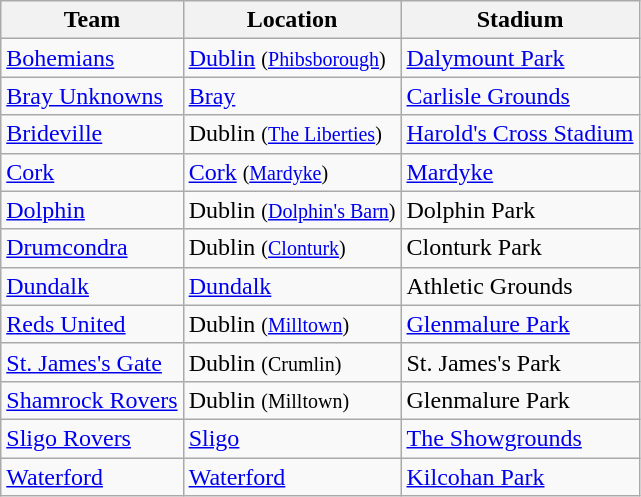<table class="wikitable sortable">
<tr>
<th>Team</th>
<th>Location</th>
<th>Stadium</th>
</tr>
<tr>
<td><a href='#'>Bohemians</a></td>
<td><a href='#'>Dublin</a> <small>(<a href='#'>Phibsborough</a>)</small></td>
<td><a href='#'>Dalymount Park</a></td>
</tr>
<tr>
<td><a href='#'>Bray Unknowns</a></td>
<td><a href='#'>Bray</a></td>
<td><a href='#'>Carlisle Grounds</a></td>
</tr>
<tr>
<td><a href='#'>Brideville</a></td>
<td>Dublin <small>(<a href='#'>The Liberties</a>)</small></td>
<td><a href='#'>Harold's Cross Stadium</a></td>
</tr>
<tr>
<td><a href='#'>Cork</a></td>
<td><a href='#'>Cork</a> <small>(<a href='#'>Mardyke</a>)</small></td>
<td><a href='#'>Mardyke</a></td>
</tr>
<tr>
<td><a href='#'>Dolphin</a></td>
<td>Dublin <small>(<a href='#'>Dolphin's Barn</a>)</small></td>
<td>Dolphin Park</td>
</tr>
<tr>
<td><a href='#'>Drumcondra</a></td>
<td>Dublin <small>(<a href='#'>Clonturk</a>)</small></td>
<td>Clonturk Park</td>
</tr>
<tr>
<td><a href='#'>Dundalk</a></td>
<td><a href='#'>Dundalk</a></td>
<td>Athletic Grounds</td>
</tr>
<tr>
<td><a href='#'>Reds United</a></td>
<td>Dublin <small>(<a href='#'>Milltown</a>)</small></td>
<td><a href='#'>Glenmalure Park</a></td>
</tr>
<tr>
<td><a href='#'>St. James's Gate</a></td>
<td>Dublin <small>(Crumlin)</small></td>
<td>St. James's Park</td>
</tr>
<tr>
<td><a href='#'>Shamrock Rovers</a></td>
<td>Dublin <small>(Milltown)</small></td>
<td>Glenmalure Park</td>
</tr>
<tr>
<td><a href='#'>Sligo Rovers</a></td>
<td><a href='#'>Sligo</a></td>
<td><a href='#'>The Showgrounds</a></td>
</tr>
<tr>
<td><a href='#'>Waterford</a></td>
<td><a href='#'>Waterford</a></td>
<td><a href='#'>Kilcohan Park</a></td>
</tr>
</table>
